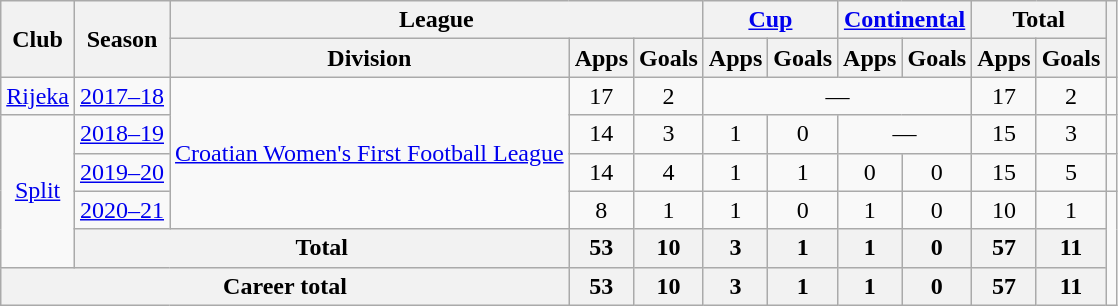<table class="wikitable" style="text-align:center">
<tr>
<th rowspan="2">Club</th>
<th rowspan="2">Season</th>
<th colspan="3">League</th>
<th colspan="2"><a href='#'>Cup</a></th>
<th colspan="2"><a href='#'>Continental</a></th>
<th colspan="2">Total</th>
<th rowspan="2"></th>
</tr>
<tr>
<th>Division</th>
<th>Apps</th>
<th>Goals</th>
<th>Apps</th>
<th>Goals</th>
<th>Apps</th>
<th>Goals</th>
<th>Apps</th>
<th>Goals</th>
</tr>
<tr>
<td><a href='#'>Rijeka</a></td>
<td><a href='#'>2017–18</a></td>
<td rowspan="4"><a href='#'>Croatian Women's First Football League</a></td>
<td>17</td>
<td>2</td>
<td colspan="4">—</td>
<td>17</td>
<td>2</td>
<td></td>
</tr>
<tr>
<td rowspan="4"><a href='#'>Split</a></td>
<td><a href='#'>2018–19</a></td>
<td>14</td>
<td>3</td>
<td>1</td>
<td>0</td>
<td colspan="2">—</td>
<td>15</td>
<td>3</td>
<td></td>
</tr>
<tr>
<td><a href='#'>2019–20</a></td>
<td>14</td>
<td>4</td>
<td>1</td>
<td>1</td>
<td>0</td>
<td>0</td>
<td>15</td>
<td>5</td>
<td></td>
</tr>
<tr>
<td><a href='#'>2020–21</a></td>
<td>8</td>
<td>1</td>
<td>1</td>
<td>0</td>
<td>1</td>
<td>0</td>
<td>10</td>
<td>1</td>
<td rowspan="3"></td>
</tr>
<tr>
<th colspan="2">Total</th>
<th>53</th>
<th>10</th>
<th>3</th>
<th>1</th>
<th>1</th>
<th>0</th>
<th>57</th>
<th>11</th>
</tr>
<tr>
<th colspan="3">Career total</th>
<th>53</th>
<th>10</th>
<th>3</th>
<th>1</th>
<th>1</th>
<th>0</th>
<th>57</th>
<th>11</th>
</tr>
</table>
